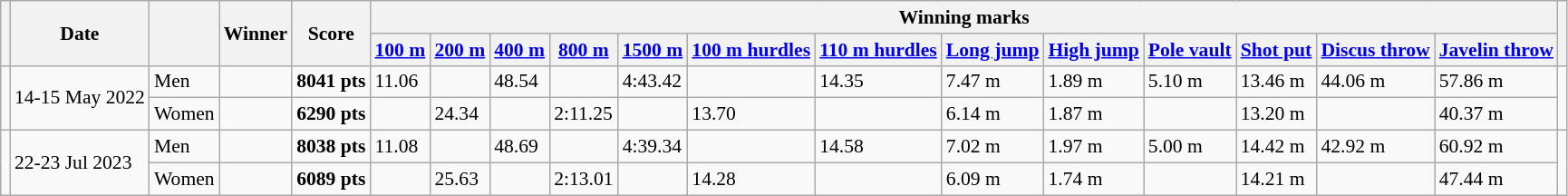<table class="wikitable mw-datatable sortable" style="font-size: 90%">
<tr>
<th rowspan=2></th>
<th rowspan=2>Date</th>
<th rowspan=2></th>
<th rowspan=2>Winner</th>
<th rowspan=2>Score</th>
<th colspan=13>Winning marks</th>
<th rowspan=2 class="unsortable"></th>
</tr>
<tr>
<th><a href='#'>100 m</a></th>
<th><a href='#'>200 m</a></th>
<th><a href='#'>400 m</a></th>
<th><a href='#'>800 m</a></th>
<th><a href='#'>1500 m</a></th>
<th><a href='#'>100 m hurdles</a></th>
<th><a href='#'>110 m hurdles</a></th>
<th><a href='#'>Long jump</a></th>
<th><a href='#'>High jump</a></th>
<th><a href='#'>Pole vault</a></th>
<th><a href='#'>Shot put</a></th>
<th><a href='#'>Discus throw</a></th>
<th><a href='#'>Javelin throw</a></th>
</tr>
<tr>
<td rowspan=2></td>
<td rowspan=2>14-15 May 2022</td>
<td>Men</td>
<td></td>
<td><strong>8041 pts</strong></td>
<td>11.06 </td>
<td></td>
<td>48.54</td>
<td></td>
<td>4:43.42</td>
<td></td>
<td>14.35 </td>
<td>7.47 m </td>
<td>1.89 m</td>
<td>5.10 m</td>
<td>13.46 m</td>
<td>44.06 m</td>
<td>57.86 m</td>
<td rowspan=2></td>
</tr>
<tr>
<td>Women</td>
<td></td>
<td><strong>6290 pts</strong></td>
<td></td>
<td>24.34 </td>
<td></td>
<td>2:11.25</td>
<td></td>
<td>13.70 </td>
<td></td>
<td>6.14 m </td>
<td>1.87 m</td>
<td></td>
<td>13.20 m</td>
<td></td>
<td>40.37 m</td>
</tr>
<tr>
<td rowspan=2></td>
<td rowspan=2>22-23 Jul 2023</td>
<td>Men</td>
<td></td>
<td><strong>8038 pts</strong></td>
<td>11.08 </td>
<td></td>
<td>48.69</td>
<td></td>
<td>4:39.34</td>
<td></td>
<td>14.58 </td>
<td>7.02 m </td>
<td>1.97 m</td>
<td>5.00 m</td>
<td>14.42 m</td>
<td>42.92 m</td>
<td>60.92 m</td>
<td rowspan=2></td>
</tr>
<tr>
<td>Women</td>
<td></td>
<td><strong>6089 pts</strong></td>
<td></td>
<td>25.63 </td>
<td></td>
<td>2:13.01</td>
<td></td>
<td>14.28 </td>
<td></td>
<td>6.09 m </td>
<td>1.74 m</td>
<td></td>
<td>14.21 m</td>
<td></td>
<td>47.44 m</td>
</tr>
</table>
